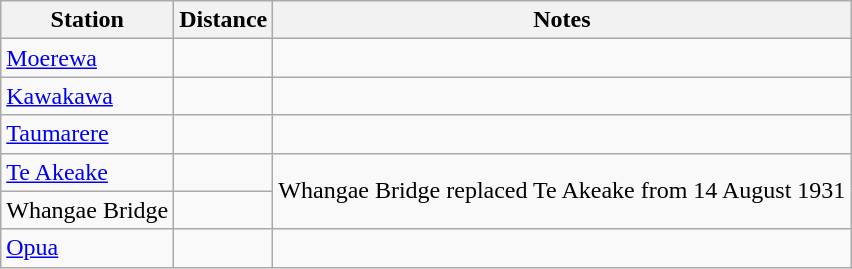<table class=wikitable>
<tr>
<th>Station</th>
<th>Distance<br></th>
<th>Notes</th>
</tr>
<tr>
<td><a href='#'>Moerewa</a></td>
<td></td>
<td></td>
</tr>
<tr>
<td><a href='#'>Kawakawa</a></td>
<td></td>
<td></td>
</tr>
<tr>
<td><a href='#'>Taumarere</a></td>
<td></td>
<td></td>
</tr>
<tr>
<td><a href='#'>Te Akeake</a></td>
<td></td>
<td rowspan=2>Whangae Bridge replaced Te Akeake from 14 August 1931</td>
</tr>
<tr>
<td>Whangae Bridge</td>
<td></td>
</tr>
<tr>
<td><a href='#'>Opua</a></td>
<td></td>
<td></td>
</tr>
</table>
